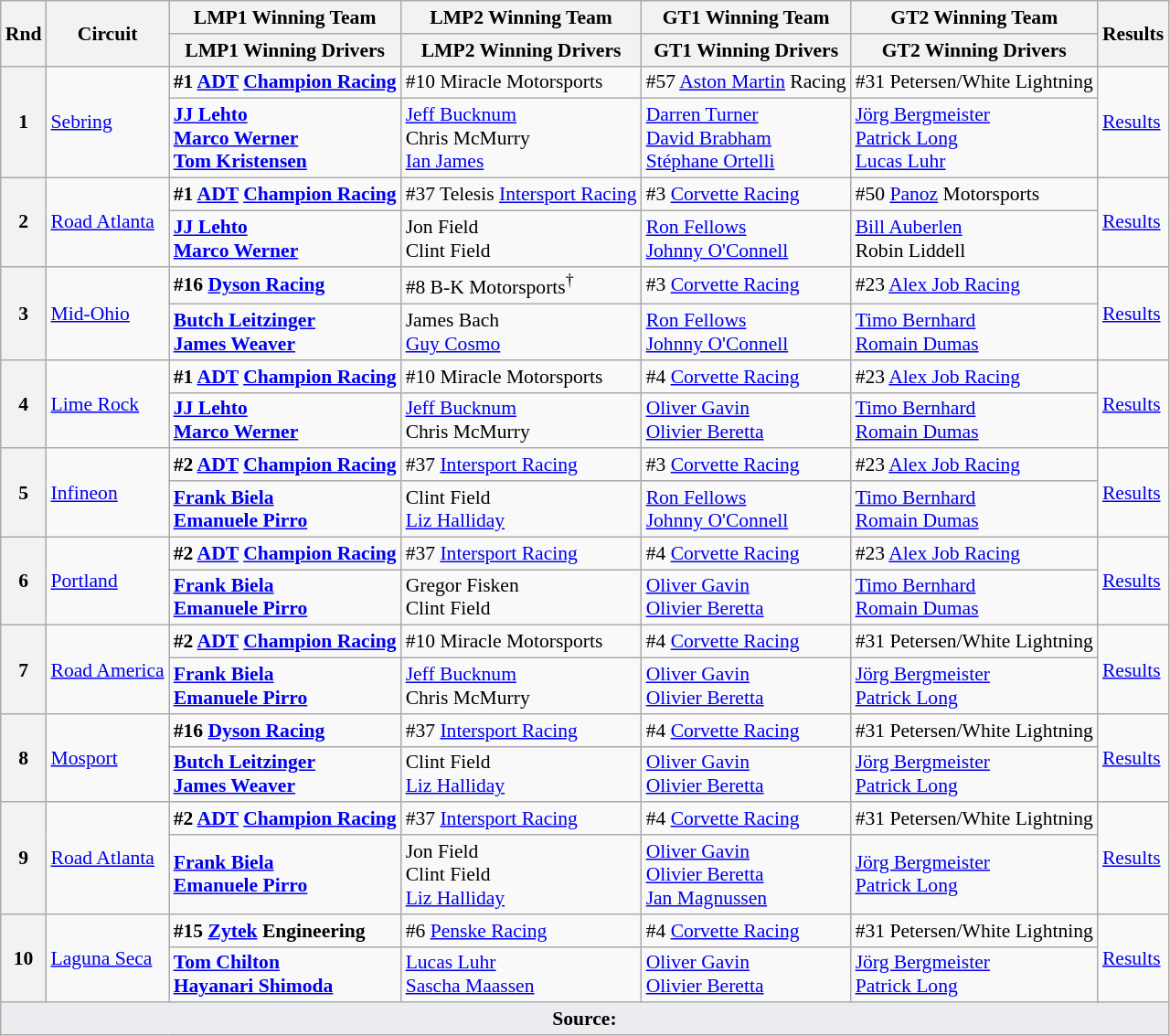<table class="wikitable" style="font-size: 90%;">
<tr>
<th rowspan=2>Rnd</th>
<th rowspan=2>Circuit</th>
<th>LMP1 Winning Team</th>
<th>LMP2 Winning Team</th>
<th>GT1 Winning Team</th>
<th>GT2 Winning Team</th>
<th rowspan=2>Results</th>
</tr>
<tr>
<th>LMP1 Winning Drivers</th>
<th>LMP2 Winning Drivers</th>
<th>GT1 Winning Drivers</th>
<th>GT2 Winning Drivers</th>
</tr>
<tr>
<th rowspan=2>1</th>
<td rowspan=2><a href='#'>Sebring</a></td>
<td><strong> #1 <a href='#'>ADT</a> <a href='#'>Champion Racing</a></strong></td>
<td> #10 Miracle Motorsports</td>
<td> #57 <a href='#'>Aston Martin</a> Racing</td>
<td> #31 Petersen/White Lightning</td>
<td rowspan=2><a href='#'>Results</a></td>
</tr>
<tr>
<td><strong> <a href='#'>JJ Lehto</a><br> <a href='#'>Marco Werner</a><br> <a href='#'>Tom Kristensen</a></strong></td>
<td> <a href='#'>Jeff Bucknum</a><br> Chris McMurry<br> <a href='#'>Ian James</a></td>
<td> <a href='#'>Darren Turner</a><br> <a href='#'>David Brabham</a><br> <a href='#'>Stéphane Ortelli</a></td>
<td> <a href='#'>Jörg Bergmeister</a><br> <a href='#'>Patrick Long</a><br> <a href='#'>Lucas Luhr</a></td>
</tr>
<tr>
<th rowspan=2>2</th>
<td rowspan=2><a href='#'>Road Atlanta</a></td>
<td><strong> #1 <a href='#'>ADT</a> <a href='#'>Champion Racing</a></strong></td>
<td> #37 Telesis <a href='#'>Intersport Racing</a></td>
<td> #3 <a href='#'>Corvette Racing</a></td>
<td> #50 <a href='#'>Panoz</a> Motorsports</td>
<td rowspan=2><a href='#'>Results</a></td>
</tr>
<tr>
<td><strong> <a href='#'>JJ Lehto</a><br> <a href='#'>Marco Werner</a></strong></td>
<td> Jon Field<br> Clint Field</td>
<td> <a href='#'>Ron Fellows</a><br> <a href='#'>Johnny O'Connell</a></td>
<td> <a href='#'>Bill Auberlen</a><br> Robin Liddell</td>
</tr>
<tr>
<th rowspan=2>3</th>
<td rowspan=2><a href='#'>Mid-Ohio</a></td>
<td><strong> #16 <a href='#'>Dyson Racing</a></strong></td>
<td> #8 B-K Motorsports<sup>†</sup></td>
<td> #3 <a href='#'>Corvette Racing</a></td>
<td> #23 <a href='#'>Alex Job Racing</a></td>
<td rowspan=2><a href='#'>Results</a></td>
</tr>
<tr>
<td><strong> <a href='#'>Butch Leitzinger</a><br> <a href='#'>James Weaver</a></strong></td>
<td> James Bach<br> <a href='#'>Guy Cosmo</a></td>
<td> <a href='#'>Ron Fellows</a><br> <a href='#'>Johnny O'Connell</a></td>
<td> <a href='#'>Timo Bernhard</a><br> <a href='#'>Romain Dumas</a></td>
</tr>
<tr>
<th rowspan=2>4</th>
<td rowspan=2><a href='#'>Lime Rock</a></td>
<td><strong> #1 <a href='#'>ADT</a> <a href='#'>Champion Racing</a></strong></td>
<td> #10 Miracle Motorsports</td>
<td> #4 <a href='#'>Corvette Racing</a></td>
<td> #23 <a href='#'>Alex Job Racing</a></td>
<td rowspan=2><a href='#'>Results</a></td>
</tr>
<tr>
<td><strong> <a href='#'>JJ Lehto</a><br> <a href='#'>Marco Werner</a></strong></td>
<td> <a href='#'>Jeff Bucknum</a><br> Chris McMurry</td>
<td> <a href='#'>Oliver Gavin</a><br> <a href='#'>Olivier Beretta</a></td>
<td> <a href='#'>Timo Bernhard</a><br> <a href='#'>Romain Dumas</a></td>
</tr>
<tr>
<th rowspan=2>5</th>
<td rowspan=2><a href='#'>Infineon</a></td>
<td><strong> #2 <a href='#'>ADT</a> <a href='#'>Champion Racing</a></strong></td>
<td> #37 <a href='#'>Intersport Racing</a></td>
<td> #3 <a href='#'>Corvette Racing</a></td>
<td> #23 <a href='#'>Alex Job Racing</a></td>
<td rowspan=2><a href='#'>Results</a></td>
</tr>
<tr>
<td><strong> <a href='#'>Frank Biela</a><br> <a href='#'>Emanuele Pirro</a></strong></td>
<td> Clint Field<br> <a href='#'>Liz Halliday</a></td>
<td> <a href='#'>Ron Fellows</a><br> <a href='#'>Johnny O'Connell</a></td>
<td> <a href='#'>Timo Bernhard</a><br> <a href='#'>Romain Dumas</a></td>
</tr>
<tr>
<th rowspan=2>6</th>
<td rowspan=2><a href='#'>Portland</a></td>
<td><strong> #2 <a href='#'>ADT</a> <a href='#'>Champion Racing</a></strong></td>
<td> #37 <a href='#'>Intersport Racing</a></td>
<td> #4 <a href='#'>Corvette Racing</a></td>
<td> #23 <a href='#'>Alex Job Racing</a></td>
<td rowspan=2><a href='#'>Results</a></td>
</tr>
<tr>
<td><strong> <a href='#'>Frank Biela</a><br> <a href='#'>Emanuele Pirro</a></strong></td>
<td> Gregor Fisken<br> Clint Field</td>
<td> <a href='#'>Oliver Gavin</a><br> <a href='#'>Olivier Beretta</a></td>
<td> <a href='#'>Timo Bernhard</a><br> <a href='#'>Romain Dumas</a></td>
</tr>
<tr>
<th rowspan=2>7</th>
<td rowspan=2><a href='#'>Road America</a></td>
<td><strong> #2 <a href='#'>ADT</a> <a href='#'>Champion Racing</a></strong></td>
<td> #10 Miracle Motorsports</td>
<td> #4 <a href='#'>Corvette Racing</a></td>
<td> #31 Petersen/White Lightning</td>
<td rowspan=2><a href='#'>Results</a></td>
</tr>
<tr>
<td><strong> <a href='#'>Frank Biela</a><br> <a href='#'>Emanuele Pirro</a></strong></td>
<td> <a href='#'>Jeff Bucknum</a><br> Chris McMurry</td>
<td> <a href='#'>Oliver Gavin</a><br> <a href='#'>Olivier Beretta</a></td>
<td> <a href='#'>Jörg Bergmeister</a><br> <a href='#'>Patrick Long</a></td>
</tr>
<tr>
<th rowspan=2>8</th>
<td rowspan=2><a href='#'>Mosport</a></td>
<td><strong> #16 <a href='#'>Dyson Racing</a></strong></td>
<td> #37 <a href='#'>Intersport Racing</a></td>
<td> #4 <a href='#'>Corvette Racing</a></td>
<td> #31 Petersen/White Lightning</td>
<td rowspan=2><a href='#'>Results</a></td>
</tr>
<tr>
<td><strong> <a href='#'>Butch Leitzinger</a><br> <a href='#'>James Weaver</a></strong></td>
<td> Clint Field<br> <a href='#'>Liz Halliday</a></td>
<td> <a href='#'>Oliver Gavin</a><br> <a href='#'>Olivier Beretta</a></td>
<td> <a href='#'>Jörg Bergmeister</a><br> <a href='#'>Patrick Long</a></td>
</tr>
<tr>
<th rowspan=2>9</th>
<td rowspan=2><a href='#'>Road Atlanta</a></td>
<td><strong> #2 <a href='#'>ADT</a> <a href='#'>Champion Racing</a></strong></td>
<td> #37 <a href='#'>Intersport Racing</a></td>
<td> #4 <a href='#'>Corvette Racing</a></td>
<td> #31 Petersen/White Lightning</td>
<td rowspan=2><a href='#'>Results</a></td>
</tr>
<tr>
<td><strong> <a href='#'>Frank Biela</a><br> <a href='#'>Emanuele Pirro</a></strong></td>
<td> Jon Field<br> Clint Field<br> <a href='#'>Liz Halliday</a></td>
<td> <a href='#'>Oliver Gavin</a><br> <a href='#'>Olivier Beretta</a><br> <a href='#'>Jan Magnussen</a></td>
<td> <a href='#'>Jörg Bergmeister</a><br> <a href='#'>Patrick Long</a></td>
</tr>
<tr>
<th rowspan=2>10</th>
<td rowspan=2><a href='#'>Laguna Seca</a></td>
<td><strong> #15 <a href='#'>Zytek</a> Engineering</strong></td>
<td> #6 <a href='#'>Penske Racing</a></td>
<td> #4 <a href='#'>Corvette Racing</a></td>
<td> #31 Petersen/White Lightning</td>
<td rowspan=2><a href='#'>Results</a></td>
</tr>
<tr>
<td><strong> <a href='#'>Tom Chilton</a><br> <a href='#'>Hayanari Shimoda</a></strong></td>
<td> <a href='#'>Lucas Luhr</a><br> <a href='#'>Sascha Maassen</a></td>
<td> <a href='#'>Oliver Gavin</a><br> <a href='#'>Olivier Beretta</a></td>
<td> <a href='#'>Jörg Bergmeister</a><br> <a href='#'>Patrick Long</a></td>
</tr>
<tr class="sortbottom">
<td colspan="7" style="background-color:#EAECF0;text-align:center"><strong>Source:</strong></td>
</tr>
</table>
